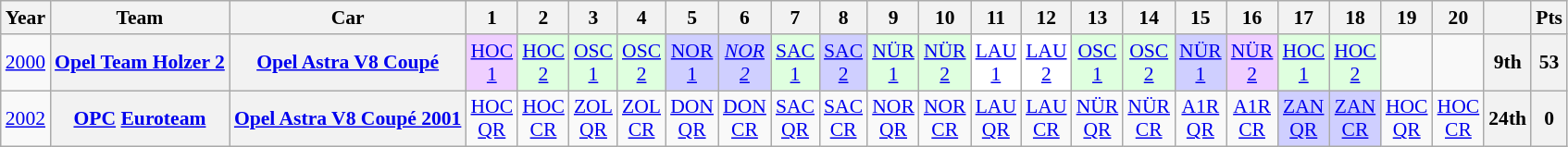<table class="wikitable" border="1" style="text-align:center; font-size:90%;">
<tr>
<th>Year</th>
<th>Team</th>
<th>Car</th>
<th>1</th>
<th>2</th>
<th>3</th>
<th>4</th>
<th>5</th>
<th>6</th>
<th>7</th>
<th>8</th>
<th>9</th>
<th>10</th>
<th>11</th>
<th>12</th>
<th>13</th>
<th>14</th>
<th>15</th>
<th>16</th>
<th>17</th>
<th>18</th>
<th>19</th>
<th>20</th>
<th></th>
<th>Pts</th>
</tr>
<tr>
<td><a href='#'>2000</a></td>
<th><a href='#'>Opel Team Holzer 2</a></th>
<th><a href='#'>Opel Astra V8 Coupé</a></th>
<td style="background:#EFCFFF;"><a href='#'>HOC<br>1</a><br></td>
<td style="background:#DFFFDF;"><a href='#'>HOC<br>2</a><br></td>
<td style="background:#DFFFDF;"><a href='#'>OSC<br>1</a><br></td>
<td style="background:#DFFFDF;"><a href='#'>OSC<br>2</a><br></td>
<td style="background:#CFCFFF;"><a href='#'>NOR<br>1</a><br></td>
<td style="background:#CFCFFF;"><em><a href='#'>NOR<br>2</a></em><br></td>
<td style="background:#DFFFDF;"><a href='#'>SAC<br>1</a><br></td>
<td style="background:#CFCFFF;"><a href='#'>SAC<br>2</a><br></td>
<td style="background:#DFFFDF;"><a href='#'>NÜR<br>1</a><br></td>
<td style="background:#DFFFDF;"><a href='#'>NÜR<br>2</a><br></td>
<td style="background:#FFFFFF;"><a href='#'>LAU<br>1</a><br></td>
<td style="background:#FFFFFF;"><a href='#'>LAU<br>2</a><br></td>
<td style="background:#DFFFDF;"><a href='#'>OSC<br>1</a><br></td>
<td style="background:#DFFFDF;"><a href='#'>OSC<br>2</a><br></td>
<td style="background:#CFCFFF;"><a href='#'>NÜR<br>1</a><br></td>
<td style="background:#EFCFFF;"><a href='#'>NÜR<br>2</a><br></td>
<td style="background:#DFFFDF;"><a href='#'>HOC<br>1</a><br></td>
<td style="background:#DFFFDF;"><a href='#'>HOC<br>2</a><br></td>
<td></td>
<td></td>
<th>9th</th>
<th>53</th>
</tr>
<tr>
<td><a href='#'>2002</a></td>
<th><a href='#'>OPC</a> <a href='#'>Euroteam</a></th>
<th><a href='#'>Opel Astra V8 Coupé 2001</a></th>
<td><a href='#'>HOC<br>QR</a></td>
<td><a href='#'>HOC<br>CR</a></td>
<td><a href='#'>ZOL<br>QR</a></td>
<td><a href='#'>ZOL<br>CR</a></td>
<td><a href='#'>DON<br>QR</a></td>
<td><a href='#'>DON<br>CR</a></td>
<td><a href='#'>SAC<br>QR</a></td>
<td><a href='#'>SAC<br>CR</a></td>
<td><a href='#'>NOR<br>QR</a></td>
<td><a href='#'>NOR<br>CR</a></td>
<td><a href='#'>LAU<br>QR</a></td>
<td><a href='#'>LAU<br>CR</a></td>
<td><a href='#'>NÜR<br>QR</a></td>
<td><a href='#'>NÜR<br>CR</a></td>
<td><a href='#'>A1R<br>QR</a></td>
<td><a href='#'>A1R<br>CR</a></td>
<td style="background:#CFCFFF;"><a href='#'>ZAN<br>QR</a><br></td>
<td style="background:#CFCFFF;"><a href='#'>ZAN<br>CR</a><br></td>
<td><a href='#'>HOC<br>QR</a></td>
<td><a href='#'>HOC<br>CR</a></td>
<th>24th</th>
<th>0</th>
</tr>
</table>
